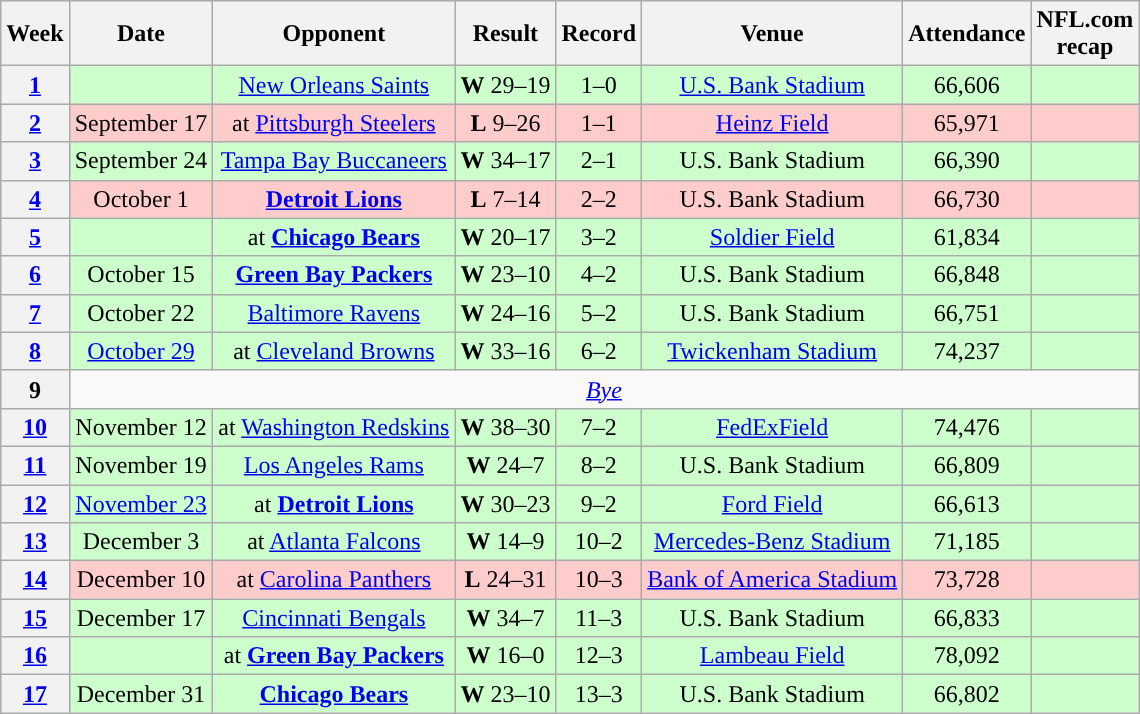<table class="wikitable" style="text-align:center">
<tr>
<th>Week</th>
<th>Date</th>
<th>Opponent</th>
<th>Result</th>
<th>Record</th>
<th>Venue</th>
<th>Attendance</th>
<th>NFL.com<br>recap</th>
</tr>
<tr style="background:#cfc">
<th><a href='#'>1</a></th>
<td></td>
<td><a href='#'>New Orleans Saints</a></td>
<td><strong>W</strong> 29–19</td>
<td>1–0</td>
<td><a href='#'>U.S. Bank Stadium</a></td>
<td>66,606</td>
<td></td>
</tr>
<tr style="background:#fcc">
<th><a href='#'>2</a></th>
<td>September 17</td>
<td>at <a href='#'>Pittsburgh Steelers</a></td>
<td><strong>L</strong> 9–26</td>
<td>1–1</td>
<td><a href='#'>Heinz Field</a></td>
<td>65,971</td>
<td></td>
</tr>
<tr style="background:#cfc">
<th><a href='#'>3</a></th>
<td>September 24</td>
<td><a href='#'>Tampa Bay Buccaneers</a></td>
<td><strong>W</strong> 34–17</td>
<td>2–1</td>
<td>U.S. Bank Stadium</td>
<td>66,390</td>
<td></td>
</tr>
<tr style="background:#fcc">
<th><a href='#'>4</a></th>
<td>October 1</td>
<td><strong><a href='#'>Detroit Lions</a></strong></td>
<td><strong>L</strong> 7–14</td>
<td>2–2</td>
<td>U.S. Bank Stadium</td>
<td>66,730</td>
<td></td>
</tr>
<tr style="background:#cfc">
<th><a href='#'>5</a></th>
<td></td>
<td>at <strong><a href='#'>Chicago Bears</a></strong></td>
<td><strong>W</strong> 20–17</td>
<td>3–2</td>
<td><a href='#'>Soldier Field</a></td>
<td>61,834</td>
<td></td>
</tr>
<tr style="background:#cfc">
<th><a href='#'>6</a></th>
<td>October 15</td>
<td><strong><a href='#'>Green Bay Packers</a></strong></td>
<td><strong>W</strong> 23–10</td>
<td>4–2</td>
<td>U.S. Bank Stadium</td>
<td>66,848</td>
<td></td>
</tr>
<tr style="background:#cfc">
<th><a href='#'>7</a></th>
<td>October 22</td>
<td><a href='#'>Baltimore Ravens</a></td>
<td><strong>W</strong> 24–16</td>
<td>5–2</td>
<td>U.S. Bank Stadium</td>
<td>66,751</td>
<td></td>
</tr>
<tr style="background:#cfc">
<th><a href='#'>8</a></th>
<td><a href='#'>October 29</a></td>
<td>at <a href='#'>Cleveland Browns</a></td>
<td><strong>W</strong> 33–16</td>
<td>6–2</td>
<td><a href='#'>Twickenham Stadium</a><br></td>
<td>74,237</td>
<td></td>
</tr>
<tr>
<th>9</th>
<td colspan="7"><em><a href='#'>Bye</a></em></td>
</tr>
<tr style="background:#cfc">
<th><a href='#'>10</a></th>
<td>November 12</td>
<td>at <a href='#'>Washington Redskins</a></td>
<td><strong>W</strong> 38–30</td>
<td>7–2</td>
<td><a href='#'>FedExField</a></td>
<td>74,476</td>
<td></td>
</tr>
<tr style="background:#cfc">
<th><a href='#'>11</a></th>
<td>November 19</td>
<td><a href='#'>Los Angeles Rams</a></td>
<td><strong>W</strong> 24–7</td>
<td>8–2</td>
<td>U.S. Bank Stadium</td>
<td>66,809</td>
<td></td>
</tr>
<tr style="background:#cfc">
<th><a href='#'>12</a></th>
<td><a href='#'>November 23</a></td>
<td>at <strong><a href='#'>Detroit Lions</a></strong></td>
<td><strong>W</strong> 30–23</td>
<td>9–2</td>
<td><a href='#'>Ford Field</a></td>
<td>66,613</td>
<td></td>
</tr>
<tr style="background:#cfc">
<th><a href='#'>13</a></th>
<td>December 3</td>
<td>at <a href='#'>Atlanta Falcons</a></td>
<td><strong>W</strong> 14–9</td>
<td>10–2</td>
<td><a href='#'>Mercedes-Benz Stadium</a></td>
<td>71,185</td>
<td></td>
</tr>
<tr style="background:#fcc">
<th><a href='#'>14</a></th>
<td>December 10</td>
<td>at <a href='#'>Carolina Panthers</a></td>
<td><strong>L</strong> 24–31</td>
<td>10–3</td>
<td><a href='#'>Bank of America Stadium</a></td>
<td>73,728</td>
<td></td>
</tr>
<tr style="background:#cfc">
<th><a href='#'>15</a></th>
<td>December 17</td>
<td><a href='#'>Cincinnati Bengals</a></td>
<td><strong>W</strong> 34–7</td>
<td>11–3</td>
<td>U.S. Bank Stadium</td>
<td>66,833</td>
<td></td>
</tr>
<tr style="background:#cfc">
<th><a href='#'>16</a></th>
<td></td>
<td>at <strong><a href='#'>Green Bay Packers</a></strong></td>
<td><strong>W</strong> 16–0</td>
<td>12–3</td>
<td><a href='#'>Lambeau Field</a></td>
<td>78,092</td>
<td></td>
</tr>
<tr style="background:#cfc">
<th><a href='#'>17</a></th>
<td>December 31</td>
<td><strong><a href='#'>Chicago Bears</a></strong></td>
<td><strong>W</strong> 23–10</td>
<td>13–3</td>
<td>U.S. Bank Stadium</td>
<td>66,802</td>
<td></td>
</tr>
</table>
